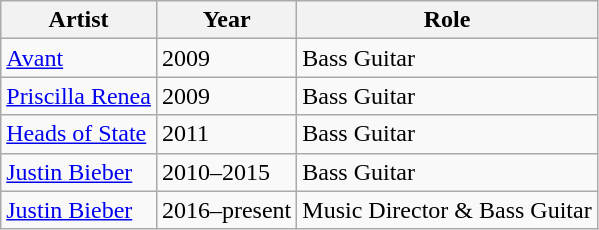<table class=wikitable>
<tr>
<th>Artist</th>
<th>Year</th>
<th>Role</th>
</tr>
<tr>
<td><a href='#'>Avant</a></td>
<td>2009</td>
<td>Bass Guitar</td>
</tr>
<tr>
<td><a href='#'>Priscilla Renea</a></td>
<td>2009</td>
<td>Bass Guitar</td>
</tr>
<tr>
<td><a href='#'>Heads of State</a></td>
<td>2011</td>
<td>Bass Guitar</td>
</tr>
<tr>
<td><a href='#'>Justin Bieber</a></td>
<td>2010–2015</td>
<td>Bass Guitar</td>
</tr>
<tr>
<td><a href='#'>Justin Bieber</a></td>
<td>2016–present</td>
<td>Music Director & Bass Guitar</td>
</tr>
</table>
